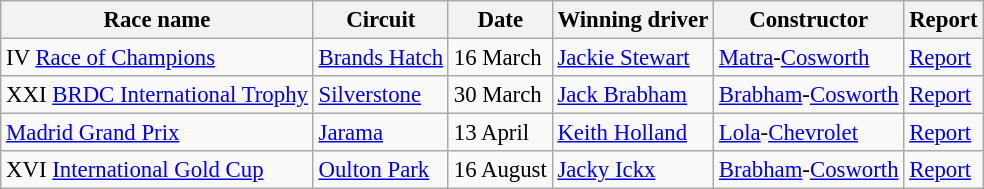<table class="wikitable" style="font-size:95%">
<tr>
<th>Race name</th>
<th>Circuit</th>
<th>Date</th>
<th>Winning driver</th>
<th>Constructor</th>
<th>Report</th>
</tr>
<tr>
<td> IV <a href='#'>Race of Champions</a></td>
<td><a href='#'>Brands Hatch</a></td>
<td>16 March</td>
<td> <a href='#'>Jackie Stewart</a></td>
<td> <a href='#'>Matra</a>-<a href='#'>Cosworth</a></td>
<td><a href='#'>Report</a></td>
</tr>
<tr>
<td> XXI <a href='#'>BRDC International Trophy</a></td>
<td><a href='#'>Silverstone</a></td>
<td>30 March</td>
<td> <a href='#'>Jack Brabham</a></td>
<td> <a href='#'>Brabham</a>-<a href='#'>Cosworth</a></td>
<td><a href='#'>Report</a></td>
</tr>
<tr>
<td> <a href='#'>Madrid Grand Prix</a></td>
<td><a href='#'>Jarama</a></td>
<td>13 April</td>
<td> <a href='#'>Keith Holland</a></td>
<td> <a href='#'>Lola</a>-<a href='#'>Chevrolet</a></td>
<td><a href='#'>Report</a></td>
</tr>
<tr>
<td> XVI <a href='#'>International Gold Cup</a></td>
<td><a href='#'>Oulton Park</a></td>
<td>16 August</td>
<td> <a href='#'>Jacky Ickx</a></td>
<td> <a href='#'>Brabham</a>-<a href='#'>Cosworth</a></td>
<td><a href='#'>Report</a></td>
</tr>
</table>
